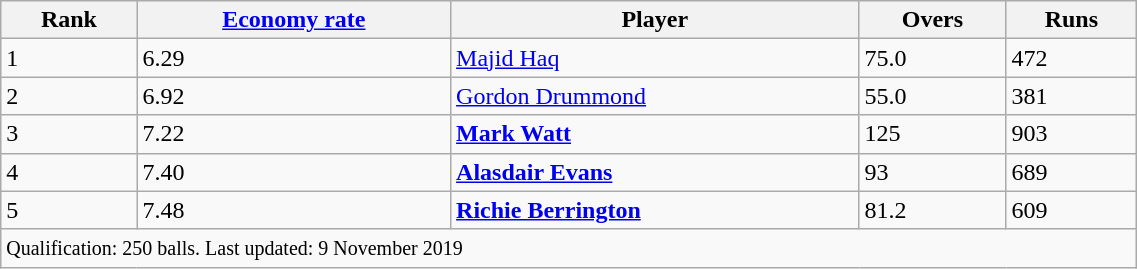<table class="wikitable" style="width:60%;">
<tr>
<th>Rank</th>
<th><a href='#'>Economy rate</a></th>
<th>Player</th>
<th>Overs</th>
<th>Runs</th>
</tr>
<tr>
<td>1</td>
<td>6.29</td>
<td><a href='#'>Majid Haq</a></td>
<td>75.0</td>
<td>472</td>
</tr>
<tr>
<td>2</td>
<td>6.92</td>
<td><a href='#'>Gordon Drummond</a></td>
<td>55.0</td>
<td>381</td>
</tr>
<tr>
<td>3</td>
<td>7.22</td>
<td><strong><a href='#'>Mark Watt</a></strong></td>
<td>125</td>
<td>903</td>
</tr>
<tr>
<td>4</td>
<td>7.40</td>
<td><strong><a href='#'>Alasdair Evans</a></strong></td>
<td>93</td>
<td>689</td>
</tr>
<tr>
<td>5</td>
<td>7.48</td>
<td><strong><a href='#'>Richie Berrington</a></strong></td>
<td>81.2</td>
<td>609</td>
</tr>
<tr>
<td colspan=5><small>Qualification: 250 balls. Last updated: 9 November 2019</small></td>
</tr>
</table>
